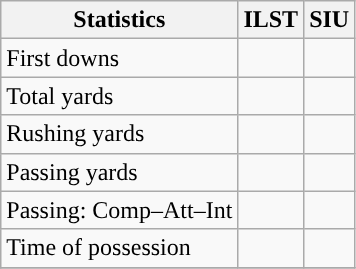<table class="wikitable" style="float: left;">
<tr>
<th>Statistics</th>
<th>ILST</th>
<th>SIU</th>
</tr>
<tr>
<td>First downs</td>
<td></td>
<td></td>
</tr>
<tr>
<td>Total yards</td>
<td></td>
<td></td>
</tr>
<tr>
<td>Rushing yards</td>
<td></td>
<td></td>
</tr>
<tr>
<td>Passing yards</td>
<td></td>
<td></td>
</tr>
<tr>
<td>Passing: Comp–Att–Int</td>
<td></td>
<td></td>
</tr>
<tr>
<td>Time of possession</td>
<td></td>
<td></td>
</tr>
<tr>
</tr>
</table>
